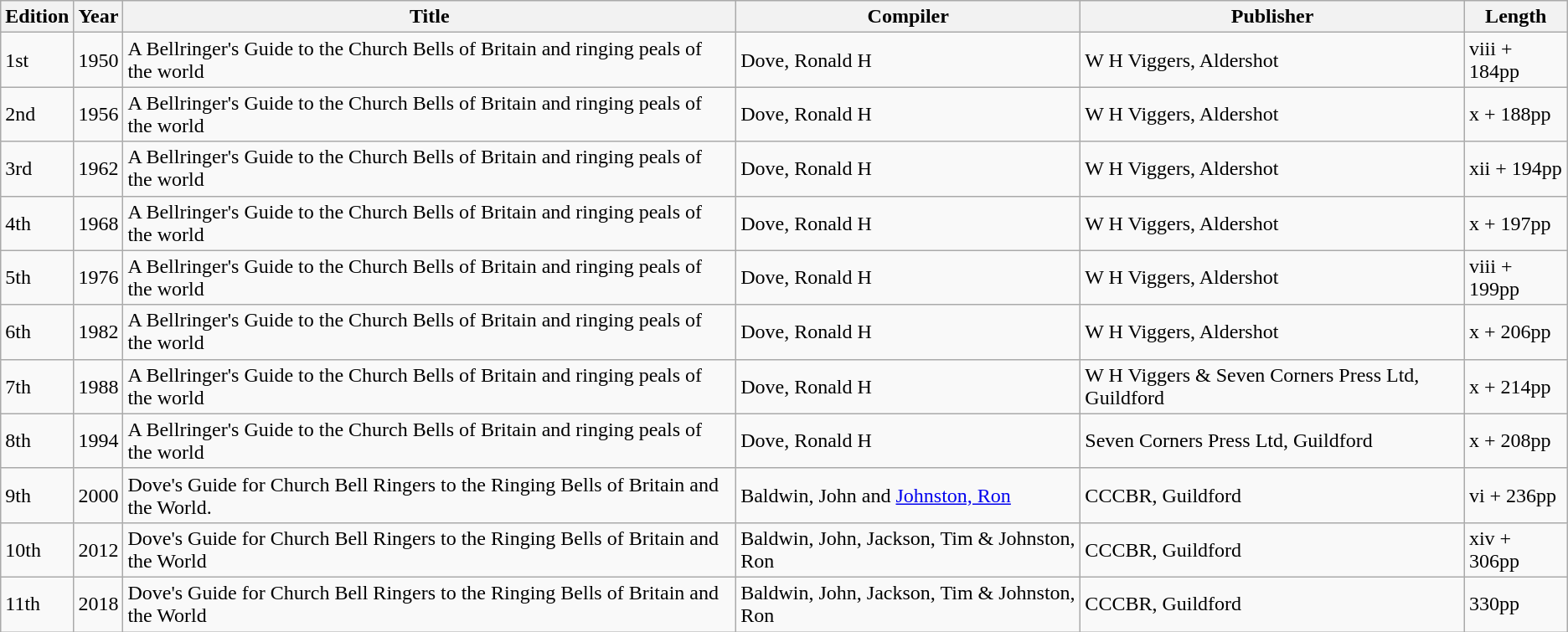<table class="wikitable">
<tr>
<th>Edition</th>
<th>Year</th>
<th>Title</th>
<th>Compiler</th>
<th>Publisher</th>
<th>Length</th>
</tr>
<tr>
<td>1st</td>
<td>1950</td>
<td>A Bellringer's Guide to the Church Bells of Britain and ringing peals of the world</td>
<td>Dove, Ronald H</td>
<td>W H Viggers, Aldershot</td>
<td>viii + 184pp</td>
</tr>
<tr>
<td>2nd</td>
<td>1956</td>
<td>A Bellringer's Guide to the Church Bells of Britain and ringing peals of the world</td>
<td>Dove, Ronald H</td>
<td>W H Viggers, Aldershot</td>
<td>x + 188pp</td>
</tr>
<tr>
<td>3rd</td>
<td>1962</td>
<td>A Bellringer's Guide to the Church Bells of Britain and ringing peals of the world</td>
<td>Dove, Ronald H</td>
<td>W H Viggers, Aldershot</td>
<td>xii + 194pp</td>
</tr>
<tr>
<td>4th</td>
<td>1968</td>
<td>A Bellringer's Guide to the Church Bells of Britain and ringing peals of the world</td>
<td>Dove, Ronald H</td>
<td>W H Viggers, Aldershot</td>
<td>x + 197pp</td>
</tr>
<tr>
<td>5th</td>
<td>1976</td>
<td>A Bellringer's Guide to the Church Bells of Britain and ringing peals of the world</td>
<td>Dove, Ronald H</td>
<td>W H Viggers, Aldershot</td>
<td>viii + 199pp</td>
</tr>
<tr>
<td>6th</td>
<td>1982</td>
<td>A Bellringer's Guide to the Church Bells of Britain and ringing peals of the world</td>
<td>Dove, Ronald H</td>
<td>W H Viggers, Aldershot</td>
<td>x + 206pp</td>
</tr>
<tr>
<td>7th</td>
<td>1988</td>
<td>A Bellringer's Guide to the Church Bells of Britain and ringing peals of the world</td>
<td>Dove, Ronald H</td>
<td>W H Viggers & Seven Corners Press Ltd, Guildford</td>
<td>x + 214pp</td>
</tr>
<tr>
<td>8th</td>
<td>1994</td>
<td>A Bellringer's Guide to the Church Bells of Britain and ringing peals of the world</td>
<td>Dove, Ronald H</td>
<td>Seven Corners Press Ltd, Guildford</td>
<td>x + 208pp</td>
</tr>
<tr>
<td>9th</td>
<td>2000</td>
<td>Dove's Guide for Church Bell Ringers to the Ringing Bells of Britain and the World.</td>
<td>Baldwin, John and <a href='#'>Johnston, Ron</a></td>
<td>CCCBR, Guildford</td>
<td>vi + 236pp</td>
</tr>
<tr>
<td>10th</td>
<td>2012</td>
<td>Dove's Guide for Church Bell Ringers to the Ringing Bells of Britain and the World</td>
<td>Baldwin, John, Jackson, Tim & Johnston, Ron</td>
<td>CCCBR, Guildford</td>
<td>xiv + 306pp</td>
</tr>
<tr>
<td>11th</td>
<td>2018</td>
<td>Dove's Guide for Church Bell Ringers to the Ringing Bells of Britain and the World</td>
<td>Baldwin, John, Jackson, Tim & Johnston, Ron</td>
<td>CCCBR, Guildford</td>
<td>330pp</td>
</tr>
</table>
